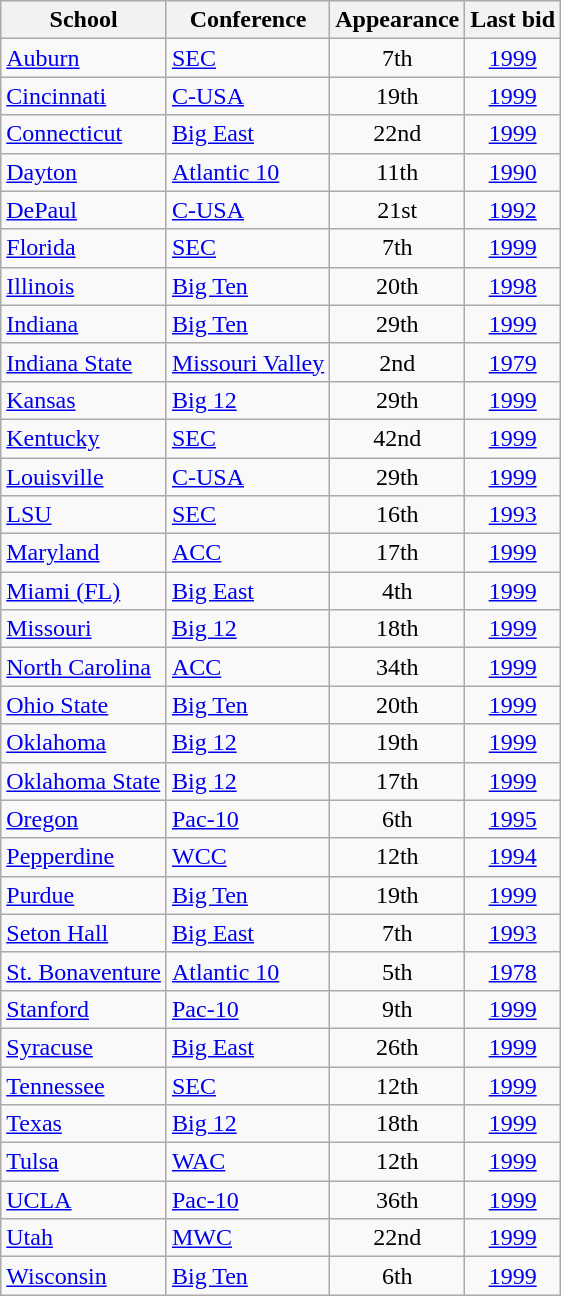<table class="wikitable sortable" style="text-align: center;">
<tr>
<th>School</th>
<th>Conference</th>
<th data-sort-type="number">Appearance</th>
<th>Last bid</th>
</tr>
<tr>
<td align=left><a href='#'>Auburn</a></td>
<td align=left><a href='#'>SEC</a></td>
<td>7th</td>
<td><a href='#'>1999</a></td>
</tr>
<tr>
<td align=left><a href='#'>Cincinnati</a></td>
<td align=left><a href='#'>C-USA</a></td>
<td>19th</td>
<td><a href='#'>1999</a></td>
</tr>
<tr>
<td align=left><a href='#'>Connecticut</a></td>
<td align=left><a href='#'>Big East</a></td>
<td>22nd</td>
<td><a href='#'>1999</a></td>
</tr>
<tr>
<td align=left><a href='#'>Dayton</a></td>
<td align=left><a href='#'>Atlantic 10</a></td>
<td>11th</td>
<td><a href='#'>1990</a></td>
</tr>
<tr>
<td align=left><a href='#'>DePaul</a></td>
<td align=left><a href='#'>C-USA</a></td>
<td>21st</td>
<td><a href='#'>1992</a></td>
</tr>
<tr>
<td align=left><a href='#'>Florida</a></td>
<td align=left><a href='#'>SEC</a></td>
<td>7th</td>
<td><a href='#'>1999</a></td>
</tr>
<tr>
<td align=left><a href='#'>Illinois</a></td>
<td align=left><a href='#'>Big Ten</a></td>
<td>20th</td>
<td><a href='#'>1998</a></td>
</tr>
<tr>
<td align=left><a href='#'>Indiana</a></td>
<td align=left><a href='#'>Big Ten</a></td>
<td>29th</td>
<td><a href='#'>1999</a></td>
</tr>
<tr>
<td align=left><a href='#'>Indiana State</a></td>
<td align=left><a href='#'>Missouri Valley</a></td>
<td>2nd</td>
<td><a href='#'>1979</a></td>
</tr>
<tr>
<td align=left><a href='#'>Kansas</a></td>
<td align=left><a href='#'>Big 12</a></td>
<td>29th</td>
<td><a href='#'>1999</a></td>
</tr>
<tr>
<td align=left><a href='#'>Kentucky</a></td>
<td align=left><a href='#'>SEC</a></td>
<td>42nd</td>
<td><a href='#'>1999</a></td>
</tr>
<tr>
<td align=left><a href='#'>Louisville</a></td>
<td align=left><a href='#'>C-USA</a></td>
<td>29th</td>
<td><a href='#'>1999</a></td>
</tr>
<tr>
<td align=left><a href='#'>LSU</a></td>
<td align=left><a href='#'>SEC</a></td>
<td>16th</td>
<td><a href='#'>1993</a></td>
</tr>
<tr>
<td align=left><a href='#'>Maryland</a></td>
<td align=left><a href='#'>ACC</a></td>
<td>17th</td>
<td><a href='#'>1999</a></td>
</tr>
<tr>
<td align=left><a href='#'>Miami (FL)</a></td>
<td align=left><a href='#'>Big East</a></td>
<td>4th</td>
<td><a href='#'>1999</a></td>
</tr>
<tr>
<td align=left><a href='#'>Missouri</a></td>
<td align=left><a href='#'>Big 12</a></td>
<td>18th</td>
<td><a href='#'>1999</a></td>
</tr>
<tr>
<td align=left><a href='#'>North Carolina</a></td>
<td align=left><a href='#'>ACC</a></td>
<td>34th</td>
<td><a href='#'>1999</a></td>
</tr>
<tr>
<td align=left><a href='#'>Ohio State</a></td>
<td align=left><a href='#'>Big Ten</a></td>
<td>20th</td>
<td><a href='#'>1999</a></td>
</tr>
<tr>
<td align=left><a href='#'>Oklahoma</a></td>
<td align=left><a href='#'>Big 12</a></td>
<td>19th</td>
<td><a href='#'>1999</a></td>
</tr>
<tr>
<td align=left><a href='#'>Oklahoma State</a></td>
<td align=left><a href='#'>Big 12</a></td>
<td>17th</td>
<td><a href='#'>1999</a></td>
</tr>
<tr>
<td align=left><a href='#'>Oregon</a></td>
<td align=left><a href='#'>Pac-10</a></td>
<td>6th</td>
<td><a href='#'>1995</a></td>
</tr>
<tr>
<td align=left><a href='#'>Pepperdine</a></td>
<td align=left><a href='#'>WCC</a></td>
<td>12th</td>
<td><a href='#'>1994</a></td>
</tr>
<tr>
<td align=left><a href='#'>Purdue</a></td>
<td align=left><a href='#'>Big Ten</a></td>
<td>19th</td>
<td><a href='#'>1999</a></td>
</tr>
<tr>
<td align=left><a href='#'>Seton Hall</a></td>
<td align=left><a href='#'>Big East</a></td>
<td>7th</td>
<td><a href='#'>1993</a></td>
</tr>
<tr>
<td align=left><a href='#'>St. Bonaventure</a></td>
<td align=left><a href='#'>Atlantic 10</a></td>
<td>5th</td>
<td><a href='#'>1978</a></td>
</tr>
<tr>
<td align=left><a href='#'>Stanford</a></td>
<td align=left><a href='#'>Pac-10</a></td>
<td>9th</td>
<td><a href='#'>1999</a></td>
</tr>
<tr>
<td align=left><a href='#'>Syracuse</a></td>
<td align=left><a href='#'>Big East</a></td>
<td>26th</td>
<td><a href='#'>1999</a></td>
</tr>
<tr>
<td align=left><a href='#'>Tennessee</a></td>
<td align=left><a href='#'>SEC</a></td>
<td>12th</td>
<td><a href='#'>1999</a></td>
</tr>
<tr>
<td align=left><a href='#'>Texas</a></td>
<td align=left><a href='#'>Big 12</a></td>
<td>18th</td>
<td><a href='#'>1999</a></td>
</tr>
<tr>
<td align=left><a href='#'>Tulsa</a></td>
<td align=left><a href='#'>WAC</a></td>
<td>12th</td>
<td><a href='#'>1999</a></td>
</tr>
<tr>
<td align=left><a href='#'>UCLA</a></td>
<td align=left><a href='#'>Pac-10</a></td>
<td>36th</td>
<td><a href='#'>1999</a></td>
</tr>
<tr>
<td align=left><a href='#'>Utah</a></td>
<td align=left><a href='#'>MWC</a></td>
<td>22nd</td>
<td><a href='#'>1999</a></td>
</tr>
<tr>
<td align=left><a href='#'>Wisconsin</a></td>
<td align=left><a href='#'>Big Ten</a></td>
<td>6th</td>
<td><a href='#'>1999</a></td>
</tr>
</table>
